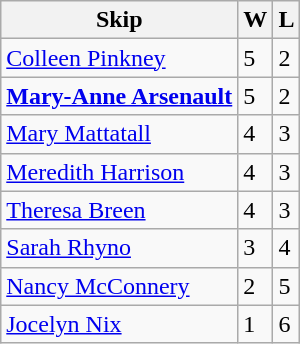<table class="wikitable">
<tr>
<th>Skip</th>
<th>W</th>
<th>L</th>
</tr>
<tr>
<td><a href='#'>Colleen Pinkney</a></td>
<td>5</td>
<td>2</td>
</tr>
<tr>
<td><strong><a href='#'>Mary-Anne Arsenault</a></strong></td>
<td>5</td>
<td>2</td>
</tr>
<tr>
<td><a href='#'>Mary Mattatall</a></td>
<td>4</td>
<td>3</td>
</tr>
<tr>
<td><a href='#'>Meredith Harrison</a></td>
<td>4</td>
<td>3</td>
</tr>
<tr>
<td><a href='#'>Theresa Breen</a></td>
<td>4</td>
<td>3</td>
</tr>
<tr>
<td><a href='#'>Sarah Rhyno</a></td>
<td>3</td>
<td>4</td>
</tr>
<tr>
<td><a href='#'>Nancy McConnery</a></td>
<td>2</td>
<td>5</td>
</tr>
<tr>
<td><a href='#'>Jocelyn Nix</a></td>
<td>1</td>
<td>6</td>
</tr>
</table>
